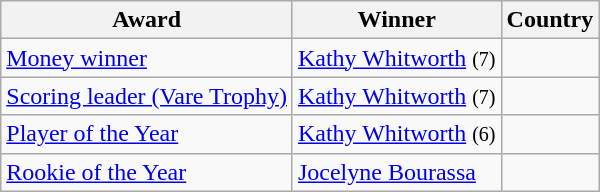<table class="wikitable">
<tr>
<th>Award</th>
<th>Winner</th>
<th>Country</th>
</tr>
<tr>
<td><a href='#'>Money winner</a></td>
<td><a href='#'>Kathy Whitworth</a> <small>(7)</small></td>
<td></td>
</tr>
<tr>
<td><a href='#'>Scoring leader (Vare Trophy)</a></td>
<td><a href='#'>Kathy Whitworth</a> <small>(7)</small></td>
<td></td>
</tr>
<tr>
<td><a href='#'>Player of the Year</a></td>
<td><a href='#'>Kathy Whitworth</a> <small>(6)</small></td>
<td></td>
</tr>
<tr>
<td><a href='#'>Rookie of the Year</a></td>
<td><a href='#'>Jocelyne Bourassa</a></td>
<td></td>
</tr>
</table>
